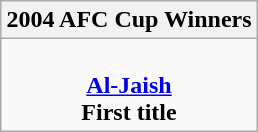<table class=wikitable style="text-align:center; margin:auto">
<tr>
<th>2004 AFC Cup Winners</th>
</tr>
<tr>
<td> <br> <strong><a href='#'>Al-Jaish</a></strong> <br> <strong>First title</strong></td>
</tr>
</table>
